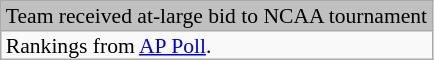<table class="wikitable" style="font-size:90%; line-height:90%;">
<tr>
<td align="center" colspan="7" style="background:#C0C0C0;">Team received at-large bid to NCAA tournament</td>
</tr>
<tr>
<td>Rankings from <a href='#'>AP Poll</a>.</td>
</tr>
</table>
